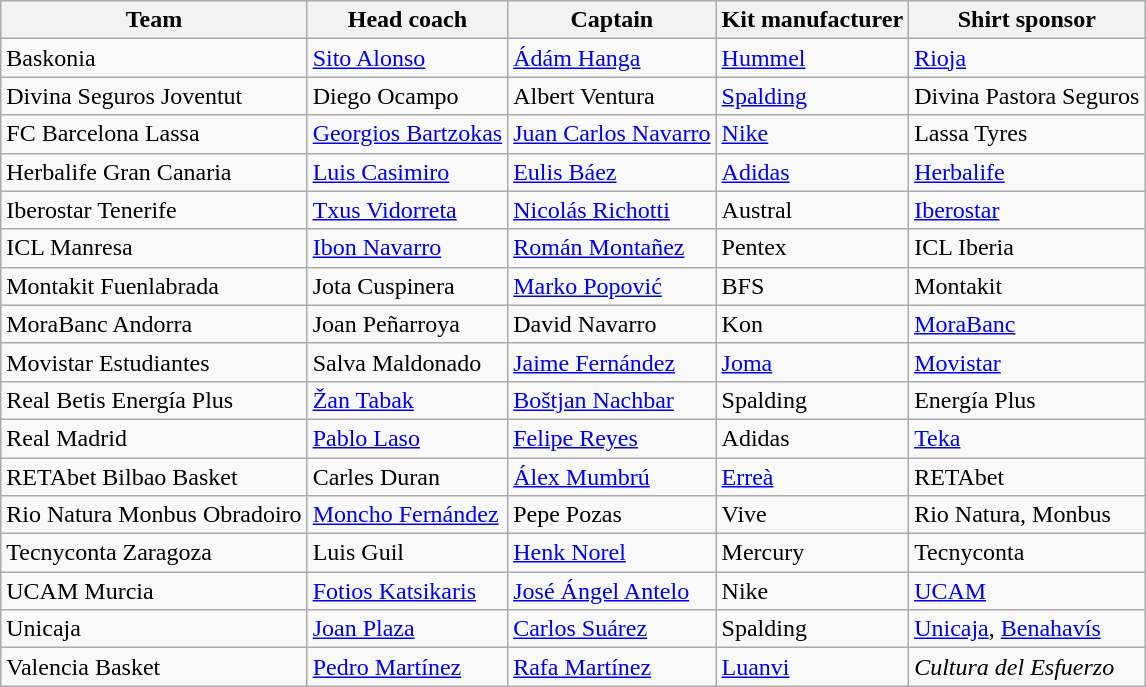<table class="wikitable sortable">
<tr>
<th>Team</th>
<th>Head coach</th>
<th>Captain</th>
<th>Kit manufacturer</th>
<th>Shirt sponsor</th>
</tr>
<tr>
<td>Baskonia</td>
<td> <a href='#'>Sito Alonso</a></td>
<td> <a href='#'>Ádám Hanga</a></td>
<td><a href='#'>Hummel</a></td>
<td><a href='#'>Rioja</a></td>
</tr>
<tr>
<td>Divina Seguros Joventut</td>
<td> Diego Ocampo</td>
<td> Albert Ventura</td>
<td><a href='#'>Spalding</a></td>
<td>Divina Pastora Seguros</td>
</tr>
<tr>
<td>FC Barcelona Lassa</td>
<td> <a href='#'>Georgios Bartzokas</a></td>
<td> <a href='#'>Juan Carlos Navarro</a></td>
<td><a href='#'>Nike</a></td>
<td>Lassa Tyres</td>
</tr>
<tr>
<td>Herbalife Gran Canaria</td>
<td> <a href='#'>Luis Casimiro</a></td>
<td> <a href='#'>Eulis Báez</a></td>
<td><a href='#'>Adidas</a></td>
<td><a href='#'>Herbalife</a></td>
</tr>
<tr>
<td>Iberostar Tenerife</td>
<td> <a href='#'>Txus Vidorreta</a></td>
<td> <a href='#'>Nicolás Richotti</a></td>
<td>Austral</td>
<td><a href='#'>Iberostar</a></td>
</tr>
<tr>
<td>ICL Manresa</td>
<td> <a href='#'>Ibon Navarro</a></td>
<td> <a href='#'>Román Montañez</a></td>
<td>Pentex</td>
<td>ICL Iberia</td>
</tr>
<tr>
<td>Montakit Fuenlabrada</td>
<td> Jota Cuspinera</td>
<td> <a href='#'>Marko Popović</a></td>
<td>BFS</td>
<td>Montakit</td>
</tr>
<tr>
<td>MoraBanc Andorra</td>
<td> Joan Peñarroya</td>
<td> David Navarro</td>
<td>Kon</td>
<td><a href='#'>MoraBanc</a></td>
</tr>
<tr>
<td>Movistar Estudiantes</td>
<td> Salva Maldonado</td>
<td> <a href='#'>Jaime Fernández</a></td>
<td><a href='#'>Joma</a></td>
<td><a href='#'>Movistar</a></td>
</tr>
<tr>
<td>Real Betis Energía Plus</td>
<td> <a href='#'>Žan Tabak</a></td>
<td> <a href='#'>Boštjan Nachbar</a></td>
<td>Spalding</td>
<td>Energía Plus</td>
</tr>
<tr>
<td>Real Madrid</td>
<td> <a href='#'>Pablo Laso</a></td>
<td> <a href='#'>Felipe Reyes</a></td>
<td>Adidas</td>
<td><a href='#'>Teka</a></td>
</tr>
<tr>
<td>RETAbet Bilbao Basket</td>
<td> Carles Duran</td>
<td> <a href='#'>Álex Mumbrú</a></td>
<td><a href='#'>Erreà</a></td>
<td>RETAbet</td>
</tr>
<tr>
<td>Rio Natura Monbus Obradoiro</td>
<td> <a href='#'>Moncho Fernández</a></td>
<td> Pepe Pozas</td>
<td>Vive</td>
<td>Rio Natura, Monbus</td>
</tr>
<tr>
<td>Tecnyconta Zaragoza</td>
<td> Luis Guil</td>
<td> <a href='#'>Henk Norel</a></td>
<td>Mercury</td>
<td>Tecnyconta</td>
</tr>
<tr>
<td>UCAM Murcia</td>
<td> <a href='#'>Fotios Katsikaris</a></td>
<td> <a href='#'>José Ángel Antelo</a></td>
<td>Nike</td>
<td><a href='#'>UCAM</a></td>
</tr>
<tr>
<td>Unicaja</td>
<td> <a href='#'>Joan Plaza</a></td>
<td> <a href='#'>Carlos Suárez</a></td>
<td>Spalding</td>
<td><a href='#'>Unicaja</a>, <a href='#'>Benahavís</a></td>
</tr>
<tr>
<td>Valencia Basket</td>
<td> <a href='#'>Pedro Martínez</a></td>
<td> <a href='#'>Rafa Martínez</a></td>
<td><a href='#'>Luanvi</a></td>
<td><em>Cultura del Esfuerzo</em></td>
</tr>
</table>
